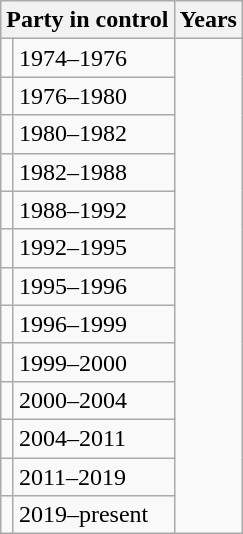<table class="wikitable">
<tr>
<th colspan=2>Party in control</th>
<th>Years</th>
</tr>
<tr>
<td></td>
<td>1974–1976</td>
</tr>
<tr>
<td></td>
<td>1976–1980</td>
</tr>
<tr>
<td></td>
<td>1980–1982</td>
</tr>
<tr>
<td></td>
<td>1982–1988</td>
</tr>
<tr>
<td></td>
<td>1988–1992</td>
</tr>
<tr>
<td></td>
<td>1992–1995</td>
</tr>
<tr>
<td></td>
<td>1995–1996</td>
</tr>
<tr>
<td></td>
<td>1996–1999</td>
</tr>
<tr>
<td></td>
<td>1999–2000</td>
</tr>
<tr>
<td></td>
<td>2000–2004</td>
</tr>
<tr>
<td></td>
<td>2004–2011</td>
</tr>
<tr>
<td></td>
<td>2011–2019</td>
</tr>
<tr>
<td></td>
<td>2019–present</td>
</tr>
</table>
